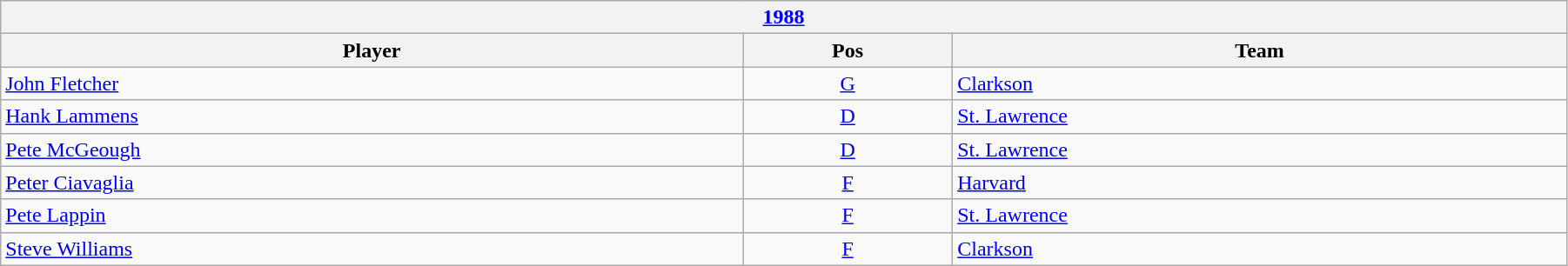<table class="wikitable" width=95%>
<tr>
<th colspan=3><a href='#'>1988</a></th>
</tr>
<tr>
<th>Player</th>
<th>Pos</th>
<th>Team</th>
</tr>
<tr>
<td><a href='#'>John Fletcher</a></td>
<td align=center><a href='#'>G</a></td>
<td><a href='#'>Clarkson</a></td>
</tr>
<tr>
<td><a href='#'>Hank Lammens</a></td>
<td align=center><a href='#'>D</a></td>
<td><a href='#'>St. Lawrence</a></td>
</tr>
<tr>
<td><a href='#'>Pete McGeough</a></td>
<td align=center><a href='#'>D</a></td>
<td><a href='#'>St. Lawrence</a></td>
</tr>
<tr>
<td><a href='#'>Peter Ciavaglia</a></td>
<td align=center><a href='#'>F</a></td>
<td><a href='#'>Harvard</a></td>
</tr>
<tr>
<td><a href='#'>Pete Lappin</a></td>
<td align=center><a href='#'>F</a></td>
<td><a href='#'>St. Lawrence</a></td>
</tr>
<tr>
<td><a href='#'>Steve Williams</a></td>
<td align=center><a href='#'>F</a></td>
<td><a href='#'>Clarkson</a></td>
</tr>
</table>
